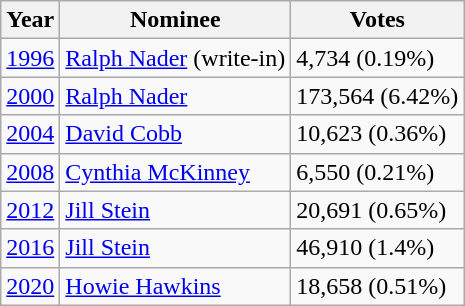<table class="wikitable">
<tr>
<th>Year</th>
<th>Nominee</th>
<th>Votes</th>
</tr>
<tr>
<td><a href='#'>1996</a></td>
<td><a href='#'>Ralph Nader</a> (write-in)</td>
<td>4,734 (0.19%)</td>
</tr>
<tr>
<td><a href='#'>2000</a></td>
<td><a href='#'>Ralph Nader</a></td>
<td>173,564 (6.42%)</td>
</tr>
<tr>
<td><a href='#'>2004</a></td>
<td><a href='#'>David Cobb</a></td>
<td>10,623 (0.36%)</td>
</tr>
<tr>
<td><a href='#'>2008</a></td>
<td><a href='#'>Cynthia McKinney</a></td>
<td>6,550 (0.21%)</td>
</tr>
<tr>
<td><a href='#'>2012</a></td>
<td><a href='#'>Jill Stein</a></td>
<td>20,691 (0.65%)</td>
</tr>
<tr>
<td><a href='#'>2016</a></td>
<td><a href='#'>Jill Stein</a></td>
<td>46,910 (1.4%)</td>
</tr>
<tr>
<td><a href='#'>2020</a></td>
<td><a href='#'>Howie Hawkins</a></td>
<td>18,658 (0.51%)</td>
</tr>
</table>
